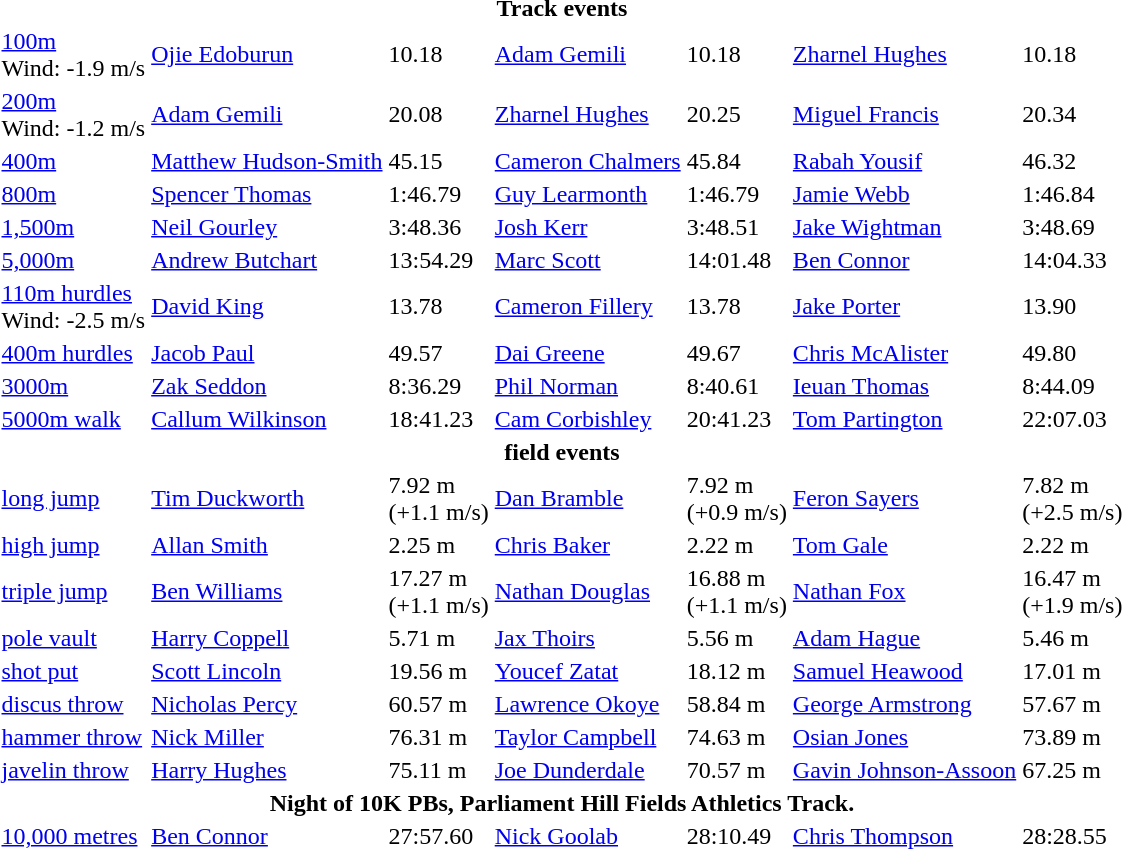<table>
<tr>
<th Colspan=7>Track events</th>
</tr>
<tr>
<td><a href='#'>100m</a><br>Wind: -1.9 m/s</td>
<td><a href='#'>Ojie Edoburun</a></td>
<td>10.18</td>
<td><a href='#'>Adam Gemili</a></td>
<td>10.18</td>
<td><a href='#'>Zharnel Hughes</a></td>
<td>10.18</td>
</tr>
<tr>
<td><a href='#'>200m</a><br>Wind: -1.2 m/s</td>
<td><a href='#'>Adam Gemili</a></td>
<td>20.08 </td>
<td><a href='#'>Zharnel Hughes</a></td>
<td>20.25</td>
<td><a href='#'>Miguel Francis</a></td>
<td>20.34</td>
</tr>
<tr>
<td><a href='#'>400m</a></td>
<td><a href='#'>Matthew Hudson-Smith</a></td>
<td>45.15</td>
<td><a href='#'>Cameron Chalmers</a></td>
<td>45.84</td>
<td><a href='#'>Rabah Yousif</a></td>
<td>46.32</td>
</tr>
<tr>
<td><a href='#'>800m</a></td>
<td><a href='#'>Spencer Thomas</a></td>
<td>1:46.79</td>
<td> <a href='#'>Guy Learmonth</a></td>
<td>1:46.79</td>
<td><a href='#'>Jamie Webb</a></td>
<td>1:46.84</td>
</tr>
<tr>
<td><a href='#'>1,500m</a></td>
<td> <a href='#'>Neil Gourley</a></td>
<td>3:48.36</td>
<td> <a href='#'>Josh Kerr</a></td>
<td>3:48.51</td>
<td> <a href='#'>Jake Wightman</a></td>
<td>3:48.69</td>
</tr>
<tr>
<td><a href='#'>5,000m</a></td>
<td> <a href='#'>Andrew Butchart</a></td>
<td>13:54.29</td>
<td><a href='#'>Marc Scott</a></td>
<td>14:01.48</td>
<td><a href='#'>Ben Connor</a></td>
<td>14:04.33</td>
</tr>
<tr>
<td><a href='#'>110m hurdles</a><br>Wind: -2.5 m/s</td>
<td><a href='#'>David King</a></td>
<td>13.78</td>
<td><a href='#'>Cameron Fillery</a></td>
<td>13.78</td>
<td><a href='#'>Jake Porter</a></td>
<td>13.90</td>
</tr>
<tr>
<td><a href='#'>400m hurdles</a></td>
<td><a href='#'>Jacob Paul</a></td>
<td>49.57</td>
<td><a href='#'>Dai Greene</a></td>
<td>49.67</td>
<td><a href='#'>Chris McAlister</a></td>
<td>49.80</td>
</tr>
<tr>
<td><a href='#'>3000m </a></td>
<td><a href='#'>Zak Seddon</a></td>
<td>8:36.29</td>
<td><a href='#'>Phil Norman</a></td>
<td>8:40.61</td>
<td><a href='#'>Ieuan Thomas</a></td>
<td>8:44.09</td>
</tr>
<tr>
<td><a href='#'>5000m walk</a></td>
<td><a href='#'>Callum Wilkinson</a></td>
<td>18:41.23</td>
<td><a href='#'>Cam Corbishley</a></td>
<td>20:41.23</td>
<td><a href='#'>Tom Partington</a></td>
<td>22:07.03</td>
</tr>
<tr>
<th Colspan=7>field events</th>
</tr>
<tr>
<td><a href='#'>long jump</a></td>
<td><a href='#'>Tim Duckworth</a></td>
<td>7.92 m<br>(+1.1 m/s)</td>
<td><a href='#'>Dan Bramble</a></td>
<td>7.92 m<br>(+0.9 m/s)</td>
<td><a href='#'>Feron Sayers</a></td>
<td>7.82 m<br>(+2.5 m/s)</td>
</tr>
<tr>
<td><a href='#'>high jump</a></td>
<td> <a href='#'>Allan Smith</a></td>
<td>2.25 m</td>
<td><a href='#'>Chris Baker</a></td>
<td>2.22 m</td>
<td><a href='#'>Tom Gale</a></td>
<td>2.22 m</td>
</tr>
<tr>
<td><a href='#'>triple jump</a></td>
<td><a href='#'>Ben Williams</a></td>
<td>17.27 m <br>(+1.1 m/s)</td>
<td><a href='#'>Nathan Douglas</a></td>
<td>16.88 m<br>(+1.1 m/s)</td>
<td><a href='#'>Nathan Fox</a></td>
<td>16.47 m<br>(+1.9 m/s)</td>
</tr>
<tr>
<td><a href='#'>pole vault</a></td>
<td><a href='#'>Harry Coppell</a></td>
<td>5.71 m </td>
<td> <a href='#'>Jax Thoirs</a></td>
<td>5.56 m</td>
<td><a href='#'>Adam Hague</a></td>
<td>5.46 m</td>
</tr>
<tr>
<td><a href='#'>shot put</a></td>
<td><a href='#'>Scott Lincoln</a></td>
<td>19.56 m</td>
<td><a href='#'>Youcef Zatat</a></td>
<td>18.12 m</td>
<td><a href='#'>Samuel Heawood</a></td>
<td>17.01 m </td>
</tr>
<tr>
<td><a href='#'>discus throw</a></td>
<td> <a href='#'>Nicholas Percy</a></td>
<td>60.57 m</td>
<td><a href='#'>Lawrence Okoye</a></td>
<td>58.84 m</td>
<td><a href='#'>George Armstrong</a></td>
<td>57.67 m</td>
</tr>
<tr>
<td><a href='#'>hammer throw</a></td>
<td><a href='#'>Nick Miller</a></td>
<td>76.31 m</td>
<td><a href='#'>Taylor Campbell</a></td>
<td>74.63 m </td>
<td><a href='#'>Osian Jones</a></td>
<td>73.89 m </td>
</tr>
<tr>
<td><a href='#'>javelin throw</a></td>
<td><a href='#'>Harry Hughes</a></td>
<td>75.11 m</td>
<td><a href='#'>Joe Dunderdale</a></td>
<td>70.57 m</td>
<td><a href='#'>Gavin Johnson-Assoon</a></td>
<td>67.25 m</td>
</tr>
<tr>
<th Colspan=7>Night of 10K PBs, Parliament Hill Fields Athletics Track.</th>
</tr>
<tr>
<td><a href='#'>10,000 metres</a></td>
<td><a href='#'>Ben Connor</a></td>
<td>27:57.60</td>
<td><a href='#'>Nick Goolab</a></td>
<td>28:10.49</td>
<td><a href='#'>Chris Thompson</a></td>
<td>28:28.55</td>
</tr>
</table>
